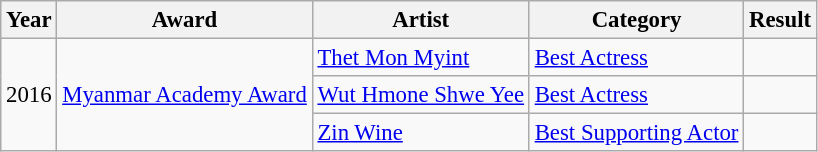<table class="wikitable" style="font-size:95%;">
<tr>
<th>Year</th>
<th>Award</th>
<th>Artist</th>
<th>Category</th>
<th>Result</th>
</tr>
<tr>
<td rowspan= 3>2016</td>
<td rowspan= 3><a href='#'>Myanmar Academy Award</a></td>
<td><a href='#'>Thet Mon Myint</a></td>
<td><a href='#'>Best Actress</a></td>
<td></td>
</tr>
<tr>
<td><a href='#'>Wut Hmone Shwe Yee</a></td>
<td><a href='#'>Best Actress</a></td>
<td></td>
</tr>
<tr>
<td><a href='#'>Zin Wine</a></td>
<td><a href='#'>Best Supporting Actor</a></td>
<td></td>
</tr>
</table>
